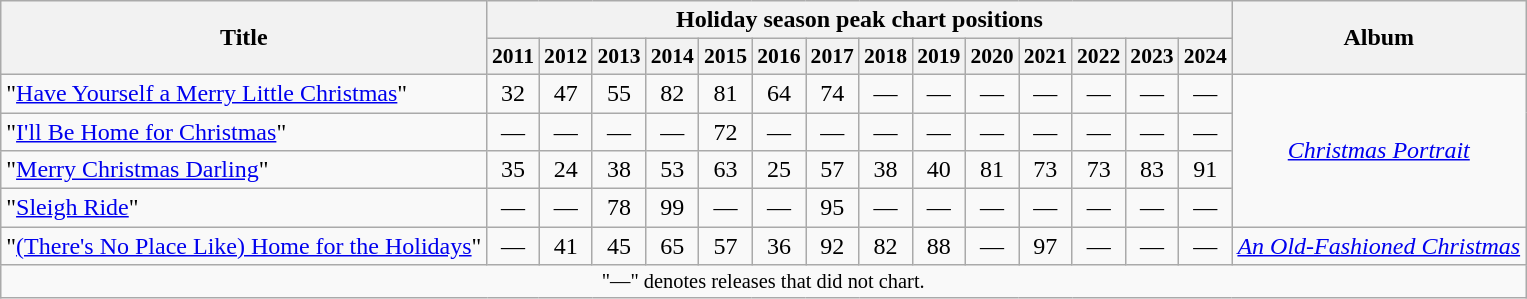<table class = "wikitable" style = text-align:center;>
<tr>
<th rowspan = "2">Title</th>
<th colspan = "14">Holiday season peak chart positions</th>
<th rowspan = "2">Album</th>
</tr>
<tr style = "width:3em;font-size:90%;">
<th align = center>2011</th>
<th align = center>2012</th>
<th align = center>2013</th>
<th align = center>2014</th>
<th align = center>2015</th>
<th align = center>2016</th>
<th align = center>2017</th>
<th align = center>2018</th>
<th align = center>2019</th>
<th align = center>2020</th>
<th align = center>2021</th>
<th align = center>2022</th>
<th align = center>2023</th>
<th align = center>2024</th>
</tr>
<tr>
<td align = left>"<a href='#'>Have Yourself a Merry Little Christmas</a>"</td>
<td>32</td>
<td>47</td>
<td>55</td>
<td>82</td>
<td>81</td>
<td>64</td>
<td>74</td>
<td>—</td>
<td>—</td>
<td>—</td>
<td>—</td>
<td>—</td>
<td>—</td>
<td>—</td>
<td rowspan = "4" align = center><em><a href='#'>Christmas Portrait</a></em></td>
</tr>
<tr>
<td align = left>"<a href='#'>I'll Be Home for Christmas</a>"</td>
<td>—</td>
<td>—</td>
<td>—</td>
<td>—</td>
<td>72</td>
<td>—</td>
<td>—</td>
<td>—</td>
<td>—</td>
<td>—</td>
<td>—</td>
<td>—</td>
<td>—</td>
<td>—</td>
</tr>
<tr>
<td align = left>"<a href='#'>Merry Christmas Darling</a>"</td>
<td>35</td>
<td>24</td>
<td>38</td>
<td>53</td>
<td>63</td>
<td>25</td>
<td>57</td>
<td>38</td>
<td>40</td>
<td>81</td>
<td>73</td>
<td>73</td>
<td>83</td>
<td>91</td>
</tr>
<tr>
<td align = left>"<a href='#'>Sleigh Ride</a>"</td>
<td>—</td>
<td>—</td>
<td>78</td>
<td>99</td>
<td>—</td>
<td>—</td>
<td>95</td>
<td>—</td>
<td>—</td>
<td>—</td>
<td>—</td>
<td>—</td>
<td>—</td>
<td>—</td>
</tr>
<tr>
<td align = left>"<a href='#'>(There's No Place Like) Home for the Holidays</a>"</td>
<td>—</td>
<td>41</td>
<td>45</td>
<td>65</td>
<td>57</td>
<td>36</td>
<td>92</td>
<td>82</td>
<td>88</td>
<td>—</td>
<td>97</td>
<td>—</td>
<td>—</td>
<td>—</td>
<td align = center><em><a href='#'>An Old-Fashioned Christmas</a></em></td>
</tr>
<tr>
<td align="center" colspan="16" style="font-size:85%">"—" denotes releases that did not chart.</td>
</tr>
</table>
